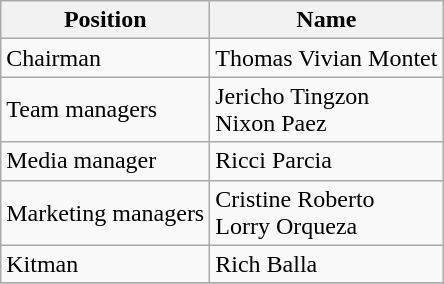<table class="wikitable" style="text-align: left">
<tr>
<th>Position</th>
<th>Name</th>
</tr>
<tr>
<td>Chairman</td>
<td> Thomas Vivian Montet</td>
</tr>
<tr>
<td>Team managers</td>
<td> Jericho Tingzon<br> Nixon Paez</td>
</tr>
<tr>
<td>Media manager</td>
<td> Ricci Parcia</td>
</tr>
<tr>
<td>Marketing managers</td>
<td> Cristine Roberto<br> Lorry Orqueza</td>
</tr>
<tr>
<td>Kitman</td>
<td> Rich Balla</td>
</tr>
<tr>
</tr>
</table>
